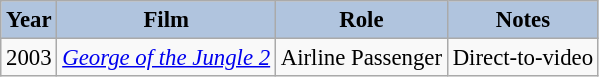<table class="wikitable" style="font-size:95%;">
<tr>
<th style="background:#B0C4DE;">Year</th>
<th style="background:#B0C4DE;">Film</th>
<th style="background:#B0C4DE;">Role</th>
<th style="background:#B0C4DE;">Notes</th>
</tr>
<tr>
<td>2003</td>
<td><em><a href='#'>George of the Jungle 2</a></em></td>
<td>Airline Passenger</td>
<td>Direct-to-video</td>
</tr>
</table>
